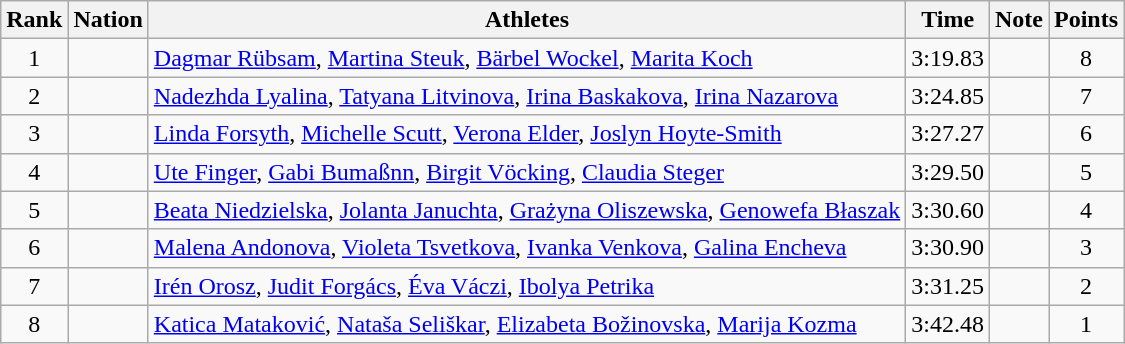<table class="wikitable sortable" style="text-align:center">
<tr>
<th>Rank</th>
<th>Nation</th>
<th>Athletes</th>
<th>Time</th>
<th>Note</th>
<th>Points</th>
</tr>
<tr>
<td>1</td>
<td align=left></td>
<td align=left><a href='#'>Dagmar Rübsam</a>, <a href='#'>Martina Steuk</a>, <a href='#'>Bärbel Wockel</a>, <a href='#'>Marita Koch</a></td>
<td>3:19.83</td>
<td></td>
<td>8</td>
</tr>
<tr>
<td>2</td>
<td align=left></td>
<td align=left><a href='#'>Nadezhda Lyalina</a>, <a href='#'>Tatyana Litvinova</a>, <a href='#'>Irina Baskakova</a>, <a href='#'>Irina Nazarova</a></td>
<td>3:24.85</td>
<td></td>
<td>7</td>
</tr>
<tr>
<td>3</td>
<td align=left></td>
<td align=left><a href='#'>Linda Forsyth</a>, <a href='#'>Michelle Scutt</a>, <a href='#'>Verona Elder</a>, <a href='#'>Joslyn Hoyte-Smith</a></td>
<td>3:27.27</td>
<td></td>
<td>6</td>
</tr>
<tr>
<td>4</td>
<td align=left></td>
<td align=left><a href='#'>Ute Finger</a>, <a href='#'>Gabi Bumaßnn</a>, <a href='#'>Birgit Vöcking</a>, <a href='#'>Claudia Steger</a></td>
<td>3:29.50</td>
<td></td>
<td>5</td>
</tr>
<tr>
<td>5</td>
<td align=left></td>
<td align=left><a href='#'>Beata Niedzielska</a>, <a href='#'>Jolanta Januchta</a>, <a href='#'>Grażyna Oliszewska</a>, <a href='#'>Genowefa Błaszak</a></td>
<td>3:30.60</td>
<td></td>
<td>4</td>
</tr>
<tr>
<td>6</td>
<td align=left></td>
<td align=left><a href='#'>Malena Andonova</a>, <a href='#'>Violeta Tsvetkova</a>, <a href='#'>Ivanka Venkova</a>, <a href='#'>Galina Encheva</a></td>
<td>3:30.90</td>
<td></td>
<td>3</td>
</tr>
<tr>
<td>7</td>
<td align=left></td>
<td align=left><a href='#'>Irén Orosz</a>, <a href='#'>Judit Forgács</a>, <a href='#'>Éva Váczi</a>, <a href='#'>Ibolya Petrika</a></td>
<td>3:31.25</td>
<td></td>
<td>2</td>
</tr>
<tr>
<td>8</td>
<td align=left></td>
<td align=left><a href='#'>Katica Mataković</a>, <a href='#'>Nataša Seliškar</a>, <a href='#'>Elizabeta Božinovska</a>, <a href='#'>Marija Kozma</a></td>
<td>3:42.48</td>
<td></td>
<td>1</td>
</tr>
</table>
